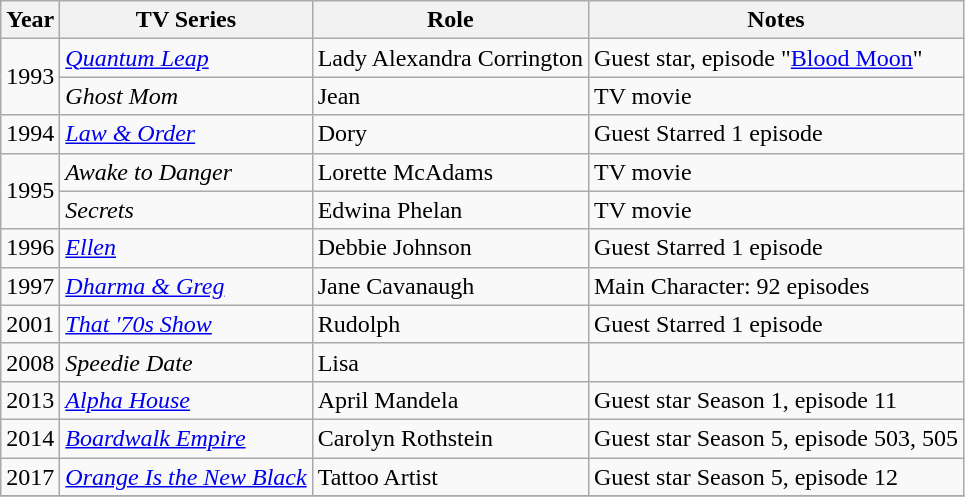<table class="wikitable sortable">
<tr>
<th>Year</th>
<th>TV Series</th>
<th>Role</th>
<th>Notes</th>
</tr>
<tr>
<td rowspan=2>1993</td>
<td><em><a href='#'>Quantum Leap</a></em></td>
<td>Lady Alexandra Corrington</td>
<td>Guest star, episode "<a href='#'>Blood Moon</a>"</td>
</tr>
<tr>
<td><em>Ghost Mom</em></td>
<td>Jean</td>
<td>TV movie</td>
</tr>
<tr>
<td>1994</td>
<td><em><a href='#'>Law & Order</a></em></td>
<td>Dory</td>
<td>Guest Starred 1 episode</td>
</tr>
<tr>
<td rowspan=2>1995</td>
<td><em>Awake to Danger</em></td>
<td>Lorette McAdams</td>
<td>TV movie</td>
</tr>
<tr>
<td><em>Secrets</em></td>
<td>Edwina Phelan</td>
<td>TV movie</td>
</tr>
<tr>
<td>1996</td>
<td><em><a href='#'>Ellen</a></em></td>
<td>Debbie Johnson</td>
<td>Guest Starred 1 episode</td>
</tr>
<tr>
<td>1997</td>
<td><em><a href='#'>Dharma & Greg</a></em><br></td>
<td>Jane Cavanaugh</td>
<td>Main Character: 92 episodes</td>
</tr>
<tr>
<td>2001</td>
<td><em><a href='#'>That '70s Show</a></em></td>
<td>Rudolph</td>
<td>Guest Starred 1 episode</td>
</tr>
<tr>
<td>2008</td>
<td><em>Speedie Date</em></td>
<td>Lisa</td>
<td></td>
</tr>
<tr>
<td>2013</td>
<td><em><a href='#'>Alpha House</a></em></td>
<td>April Mandela</td>
<td>Guest star Season 1, episode 11</td>
</tr>
<tr>
<td>2014</td>
<td><em><a href='#'>Boardwalk Empire</a></em></td>
<td>Carolyn Rothstein</td>
<td>Guest star Season 5, episode 503, 505</td>
</tr>
<tr>
<td>2017</td>
<td><em><a href='#'>Orange Is the New Black</a></em></td>
<td>Tattoo Artist</td>
<td>Guest star Season 5, episode 12</td>
</tr>
<tr>
</tr>
</table>
